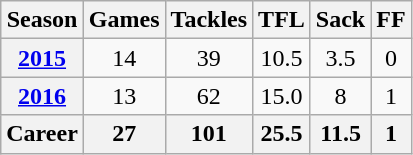<table class="wikitable" style="text-align:center;">
<tr>
<th>Season</th>
<th>Games</th>
<th>Tackles</th>
<th>TFL</th>
<th>Sack</th>
<th>FF</th>
</tr>
<tr>
<th><a href='#'>2015</a></th>
<td>14</td>
<td>39</td>
<td>10.5</td>
<td>3.5</td>
<td>0</td>
</tr>
<tr>
<th><a href='#'>2016</a></th>
<td>13</td>
<td>62</td>
<td>15.0</td>
<td>8</td>
<td>1</td>
</tr>
<tr>
<th>Career</th>
<th>27</th>
<th>101</th>
<th>25.5</th>
<th>11.5</th>
<th>1</th>
</tr>
</table>
